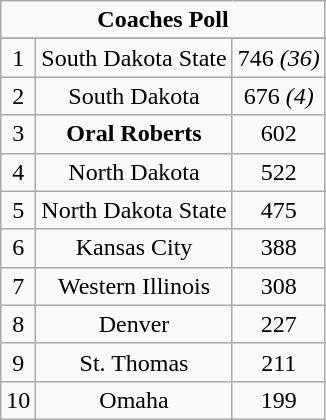<table class="wikitable">
<tr align="center">
<td align="center" colspan="3"><strong>Coaches Poll</strong></td>
</tr>
<tr align="center">
</tr>
<tr align="center">
<td>1</td>
<td>South Dakota State</td>
<td>746 <em>(36)</em></td>
</tr>
<tr align="center">
<td>2</td>
<td>South Dakota</td>
<td>676 <em>(4)</em></td>
</tr>
<tr align="center">
<td>3</td>
<td><strong>Oral Roberts</strong></td>
<td>602</td>
</tr>
<tr align="center">
<td>4</td>
<td>North Dakota</td>
<td>522</td>
</tr>
<tr align="center">
<td>5</td>
<td>North Dakota State</td>
<td>475</td>
</tr>
<tr align="center">
<td>6</td>
<td>Kansas City</td>
<td>388</td>
</tr>
<tr align="center">
<td>7</td>
<td>Western Illinois</td>
<td>308</td>
</tr>
<tr align="center">
<td>8</td>
<td>Denver</td>
<td>227</td>
</tr>
<tr align="center">
<td>9</td>
<td>St. Thomas</td>
<td>211</td>
</tr>
<tr align="center">
<td>10</td>
<td>Omaha</td>
<td>199</td>
</tr>
</table>
